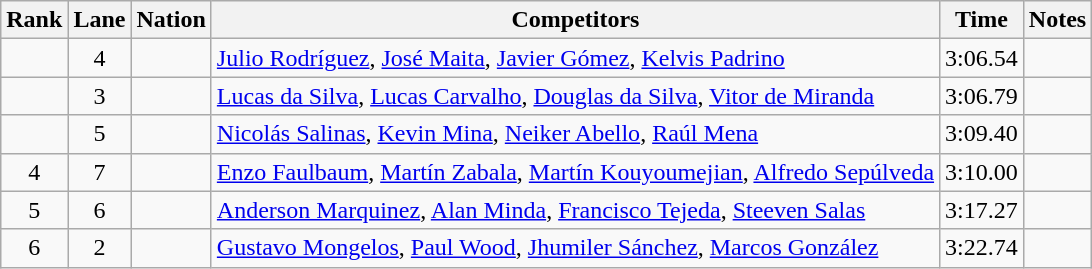<table class="wikitable sortable" style="text-align:center">
<tr>
<th>Rank</th>
<th>Lane</th>
<th>Nation</th>
<th>Competitors</th>
<th>Time</th>
<th>Notes</th>
</tr>
<tr>
<td></td>
<td>4</td>
<td align=left></td>
<td align=left><a href='#'>Julio Rodríguez</a>, <a href='#'>José Maita</a>, <a href='#'>Javier Gómez</a>, <a href='#'>Kelvis Padrino</a></td>
<td>3:06.54</td>
<td></td>
</tr>
<tr>
<td></td>
<td>3</td>
<td align=left></td>
<td align=left><a href='#'>Lucas da Silva</a>, <a href='#'>Lucas Carvalho</a>, <a href='#'>Douglas da Silva</a>, <a href='#'>Vitor de Miranda</a></td>
<td>3:06.79</td>
<td></td>
</tr>
<tr>
<td></td>
<td>5</td>
<td align=left></td>
<td align=left><a href='#'>Nicolás Salinas</a>, <a href='#'>Kevin Mina</a>, <a href='#'>Neiker Abello</a>, <a href='#'>Raúl Mena</a></td>
<td>3:09.40</td>
<td></td>
</tr>
<tr>
<td>4</td>
<td>7</td>
<td align=left></td>
<td align=left><a href='#'>Enzo Faulbaum</a>, <a href='#'>Martín Zabala</a>, <a href='#'>Martín Kouyoumejian</a>, <a href='#'>Alfredo Sepúlveda</a></td>
<td>3:10.00</td>
<td></td>
</tr>
<tr>
<td>5</td>
<td>6</td>
<td align=left></td>
<td align=left><a href='#'>Anderson Marquinez</a>, <a href='#'>Alan Minda</a>, <a href='#'>Francisco Tejeda</a>, <a href='#'>Steeven Salas</a></td>
<td>3:17.27</td>
<td></td>
</tr>
<tr>
<td>6</td>
<td>2</td>
<td align=left></td>
<td align=left><a href='#'>Gustavo Mongelos</a>, <a href='#'>Paul Wood</a>, <a href='#'>Jhumiler Sánchez</a>, <a href='#'>Marcos González</a></td>
<td>3:22.74</td>
<td></td>
</tr>
</table>
